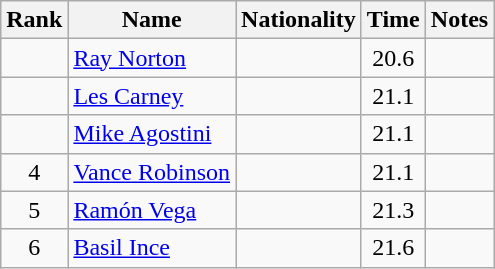<table class="wikitable sortable" style="text-align:center">
<tr>
<th>Rank</th>
<th>Name</th>
<th>Nationality</th>
<th>Time</th>
<th>Notes</th>
</tr>
<tr>
<td></td>
<td align=left><a href='#'>Ray Norton</a></td>
<td align=left></td>
<td>20.6</td>
<td></td>
</tr>
<tr>
<td></td>
<td align=left><a href='#'>Les Carney</a></td>
<td align=left></td>
<td>21.1</td>
<td></td>
</tr>
<tr>
<td></td>
<td align=left><a href='#'>Mike Agostini</a></td>
<td align=left></td>
<td>21.1</td>
<td></td>
</tr>
<tr>
<td>4</td>
<td align=left><a href='#'>Vance Robinson</a></td>
<td align=left></td>
<td>21.1</td>
<td></td>
</tr>
<tr>
<td>5</td>
<td align=left><a href='#'>Ramón Vega</a></td>
<td align=left></td>
<td>21.3</td>
<td></td>
</tr>
<tr>
<td>6</td>
<td align=left><a href='#'>Basil Ince</a></td>
<td align=left></td>
<td>21.6</td>
<td></td>
</tr>
</table>
